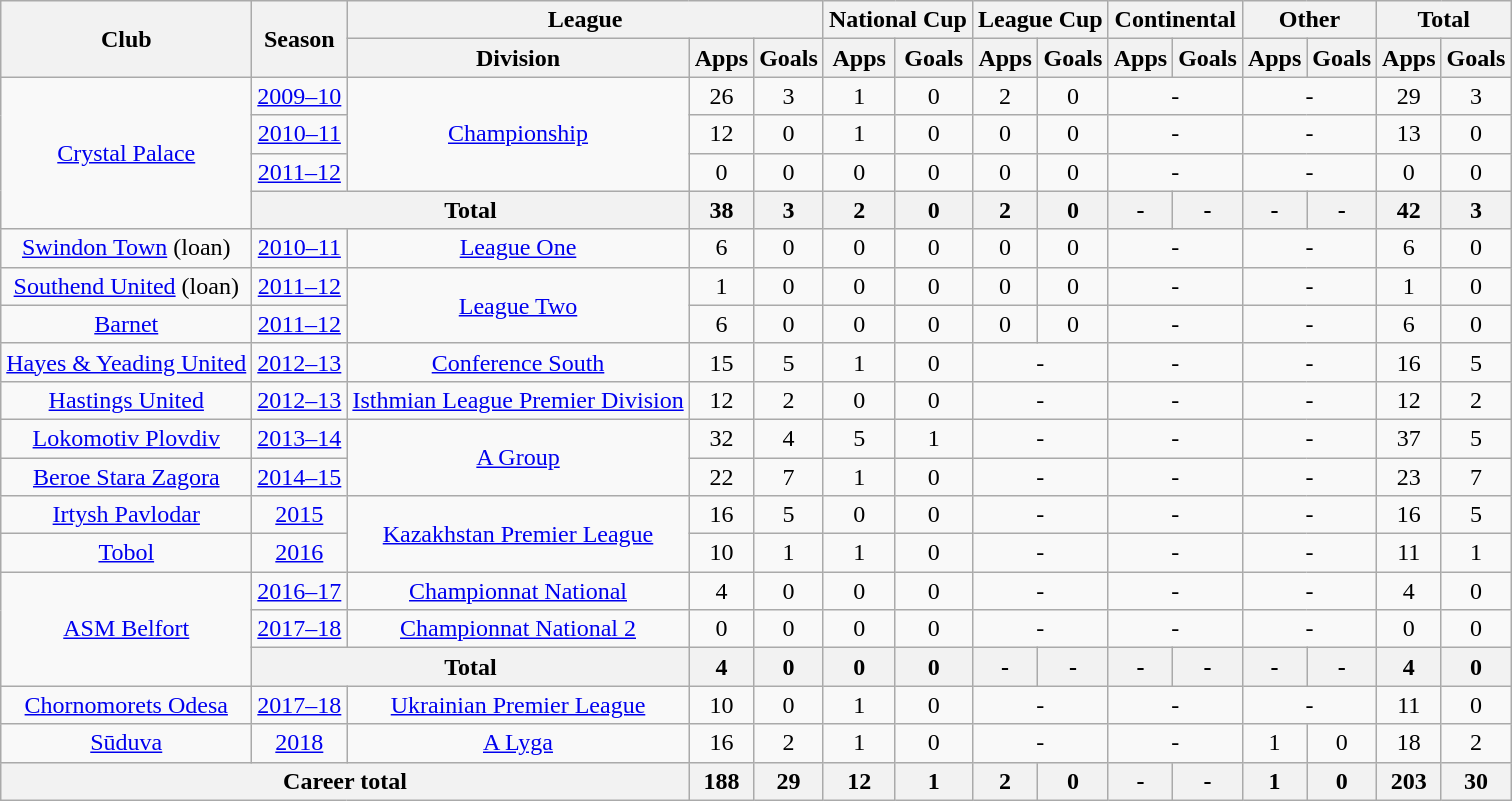<table class="wikitable" style="text-align: center;">
<tr>
<th rowspan="2">Club</th>
<th rowspan="2">Season</th>
<th colspan="3">League</th>
<th colspan="2">National Cup</th>
<th colspan="2">League Cup</th>
<th colspan="2">Continental</th>
<th colspan="2">Other</th>
<th colspan="2">Total</th>
</tr>
<tr>
<th>Division</th>
<th>Apps</th>
<th>Goals</th>
<th>Apps</th>
<th>Goals</th>
<th>Apps</th>
<th>Goals</th>
<th>Apps</th>
<th>Goals</th>
<th>Apps</th>
<th>Goals</th>
<th>Apps</th>
<th>Goals</th>
</tr>
<tr>
<td rowspan="4" valign="center"><a href='#'>Crystal Palace</a></td>
<td><a href='#'>2009–10</a></td>
<td rowspan="3" valign="center"><a href='#'>Championship</a></td>
<td>26</td>
<td>3</td>
<td>1</td>
<td>0</td>
<td>2</td>
<td>0</td>
<td colspan="2">-</td>
<td colspan="2">-</td>
<td>29</td>
<td>3</td>
</tr>
<tr>
<td><a href='#'>2010–11</a></td>
<td>12</td>
<td>0</td>
<td>1</td>
<td>0</td>
<td>0</td>
<td>0</td>
<td colspan="2">-</td>
<td colspan="2">-</td>
<td>13</td>
<td>0</td>
</tr>
<tr>
<td><a href='#'>2011–12</a></td>
<td>0</td>
<td>0</td>
<td>0</td>
<td>0</td>
<td>0</td>
<td>0</td>
<td colspan="2">-</td>
<td colspan="2">-</td>
<td>0</td>
<td>0</td>
</tr>
<tr>
<th colspan="2">Total</th>
<th>38</th>
<th>3</th>
<th>2</th>
<th>0</th>
<th>2</th>
<th>0</th>
<th>-</th>
<th>-</th>
<th>-</th>
<th>-</th>
<th>42</th>
<th>3</th>
</tr>
<tr>
<td valign="center"><a href='#'>Swindon Town</a> (loan)</td>
<td><a href='#'>2010–11</a></td>
<td><a href='#'>League One</a></td>
<td>6</td>
<td>0</td>
<td>0</td>
<td>0</td>
<td>0</td>
<td>0</td>
<td colspan="2">-</td>
<td colspan="2">-</td>
<td>6</td>
<td>0</td>
</tr>
<tr>
<td valign="center"><a href='#'>Southend United</a> (loan)</td>
<td><a href='#'>2011–12</a></td>
<td rowspan="2" valign="center"><a href='#'>League Two</a></td>
<td>1</td>
<td>0</td>
<td>0</td>
<td>0</td>
<td>0</td>
<td>0</td>
<td colspan="2">-</td>
<td colspan="2">-</td>
<td>1</td>
<td>0</td>
</tr>
<tr>
<td valign="center"><a href='#'>Barnet</a></td>
<td><a href='#'>2011–12</a></td>
<td>6</td>
<td>0</td>
<td>0</td>
<td>0</td>
<td>0</td>
<td>0</td>
<td colspan="2">-</td>
<td colspan="2">-</td>
<td>6</td>
<td>0</td>
</tr>
<tr>
<td valign="center"><a href='#'>Hayes & Yeading United</a></td>
<td><a href='#'>2012–13</a></td>
<td><a href='#'>Conference South</a></td>
<td>15</td>
<td>5</td>
<td>1</td>
<td>0</td>
<td colspan="2">-</td>
<td colspan="2">-</td>
<td colspan="2">-</td>
<td>16</td>
<td>5</td>
</tr>
<tr>
<td valign="center"><a href='#'>Hastings United</a></td>
<td><a href='#'>2012–13</a></td>
<td><a href='#'>Isthmian League Premier Division</a></td>
<td>12</td>
<td>2</td>
<td>0</td>
<td>0</td>
<td colspan="2">-</td>
<td colspan="2">-</td>
<td colspan="2">-</td>
<td>12</td>
<td>2</td>
</tr>
<tr>
<td valign="center"><a href='#'>Lokomotiv Plovdiv</a></td>
<td><a href='#'>2013–14</a></td>
<td rowspan="2" valign="center"><a href='#'>A Group</a></td>
<td>32</td>
<td>4</td>
<td>5</td>
<td>1</td>
<td colspan="2">-</td>
<td colspan="2">-</td>
<td colspan="2">-</td>
<td>37</td>
<td>5</td>
</tr>
<tr>
<td valign="center"><a href='#'>Beroe Stara Zagora</a></td>
<td><a href='#'>2014–15</a></td>
<td>22</td>
<td>7</td>
<td>1</td>
<td>0</td>
<td colspan="2">-</td>
<td colspan="2">-</td>
<td colspan="2">-</td>
<td>23</td>
<td>7</td>
</tr>
<tr>
<td valign="center"><a href='#'>Irtysh Pavlodar</a></td>
<td><a href='#'>2015</a></td>
<td rowspan="2" valign="center"><a href='#'>Kazakhstan Premier League</a></td>
<td>16</td>
<td>5</td>
<td>0</td>
<td>0</td>
<td colspan="2">-</td>
<td colspan="2">-</td>
<td colspan="2">-</td>
<td>16</td>
<td>5</td>
</tr>
<tr>
<td valign="center"><a href='#'>Tobol</a></td>
<td><a href='#'>2016</a></td>
<td>10</td>
<td>1</td>
<td>1</td>
<td>0</td>
<td colspan="2">-</td>
<td colspan="2">-</td>
<td colspan="2">-</td>
<td>11</td>
<td>1</td>
</tr>
<tr>
<td rowspan="3" valign="center"><a href='#'>ASM Belfort</a></td>
<td><a href='#'>2016–17</a></td>
<td><a href='#'>Championnat National</a></td>
<td>4</td>
<td>0</td>
<td>0</td>
<td>0</td>
<td colspan="2">-</td>
<td colspan="2">-</td>
<td colspan="2">-</td>
<td>4</td>
<td>0</td>
</tr>
<tr>
<td><a href='#'>2017–18</a></td>
<td><a href='#'>Championnat National 2</a></td>
<td>0</td>
<td>0</td>
<td>0</td>
<td>0</td>
<td colspan="2">-</td>
<td colspan="2">-</td>
<td colspan="2">-</td>
<td>0</td>
<td>0</td>
</tr>
<tr>
<th colspan="2">Total</th>
<th>4</th>
<th>0</th>
<th>0</th>
<th>0</th>
<th>-</th>
<th>-</th>
<th>-</th>
<th>-</th>
<th>-</th>
<th>-</th>
<th>4</th>
<th>0</th>
</tr>
<tr>
<td valign="center"><a href='#'>Chornomorets Odesa</a></td>
<td><a href='#'>2017–18</a></td>
<td><a href='#'>Ukrainian Premier League</a></td>
<td>10</td>
<td>0</td>
<td>1</td>
<td>0</td>
<td colspan="2">-</td>
<td colspan="2">-</td>
<td colspan="2">-</td>
<td>11</td>
<td>0</td>
</tr>
<tr>
<td valign="center"><a href='#'>Sūduva</a></td>
<td><a href='#'>2018</a></td>
<td><a href='#'>A Lyga</a></td>
<td>16</td>
<td>2</td>
<td>1</td>
<td>0</td>
<td colspan="2">-</td>
<td colspan="2">-</td>
<td>1</td>
<td>0</td>
<td>18</td>
<td>2</td>
</tr>
<tr>
<th colspan="3">Career total</th>
<th>188</th>
<th>29</th>
<th>12</th>
<th>1</th>
<th>2</th>
<th>0</th>
<th>-</th>
<th>-</th>
<th>1</th>
<th>0</th>
<th>203</th>
<th>30</th>
</tr>
</table>
